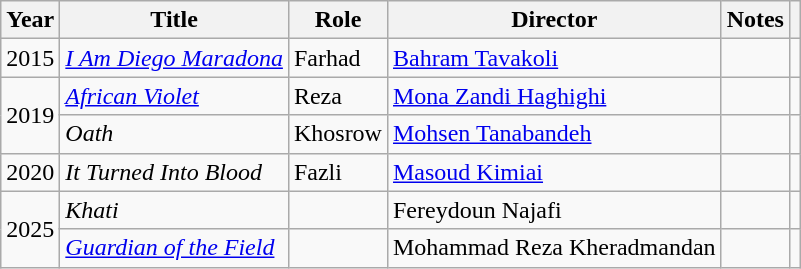<table class="wikitable sortable">
<tr>
<th>Year</th>
<th>Title</th>
<th>Role</th>
<th>Director</th>
<th>Notes</th>
<th></th>
</tr>
<tr>
<td>2015</td>
<td><em><a href='#'>I Am Diego Maradona</a></em></td>
<td>Farhad</td>
<td><a href='#'>Bahram Tavakoli</a></td>
<td></td>
<td></td>
</tr>
<tr>
<td rowspan="2">2019</td>
<td><em><a href='#'>African Violet</a></em></td>
<td>Reza</td>
<td><a href='#'>Mona Zandi Haghighi</a></td>
<td></td>
<td></td>
</tr>
<tr>
<td><em>Oath</em></td>
<td>Khosrow</td>
<td><a href='#'>Mohsen Tanabandeh</a></td>
<td></td>
<td></td>
</tr>
<tr>
<td>2020</td>
<td><em>It Turned Into Blood</em></td>
<td>Fazli</td>
<td><a href='#'>Masoud Kimiai</a></td>
<td></td>
<td></td>
</tr>
<tr>
<td rowspan="2">2025</td>
<td><em>Khati</em></td>
<td></td>
<td>Fereydoun Najafi</td>
<td></td>
<td></td>
</tr>
<tr>
<td><em><a href='#'>Guardian of the Field</a></em></td>
<td></td>
<td>Mohammad Reza Kheradmandan</td>
<td></td>
<td></td>
</tr>
</table>
